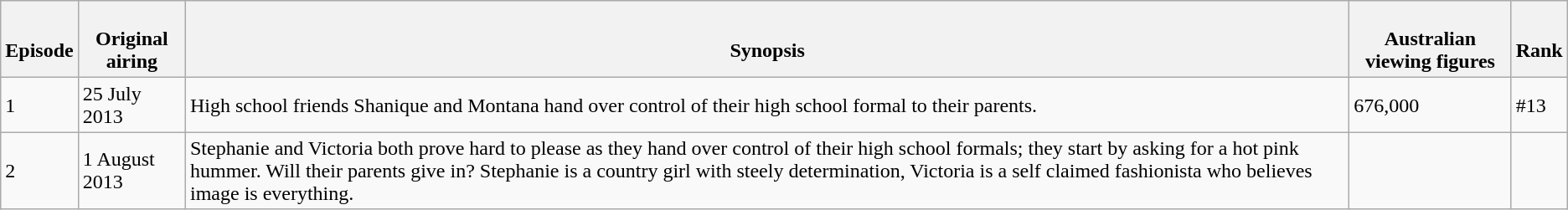<table class="wikitable">
<tr>
<th><br>Episode<br></th>
<th><br>Original airing<br></th>
<th><br>Synopsis<br></th>
<th><br>Australian viewing figures<br></th>
<th><br>Rank<br></th>
</tr>
<tr>
<td>1</td>
<td>25 July 2013</td>
<td>High school friends Shanique and Montana hand over control of their high school formal to their parents.</td>
<td>676,000</td>
<td>#13</td>
</tr>
<tr>
<td>2</td>
<td>1 August 2013</td>
<td>Stephanie and Victoria both prove hard to please as they hand over control of their high school formals; they start by asking for a hot pink hummer. Will their parents give in? Stephanie is a country girl with steely determination, Victoria is a self claimed fashionista who believes image is everything.</td>
<td></td>
<td></td>
</tr>
</table>
